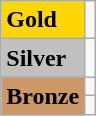<table class="wikitable">
<tr>
<td bgcolor="gold"><strong>Gold</strong></td>
<td></td>
</tr>
<tr>
<td bgcolor="silver"><strong>Silver</strong></td>
<td></td>
</tr>
<tr>
<td rowspan="2" bgcolor="#cc9966"><strong>Bronze</strong></td>
<td></td>
</tr>
<tr>
<td></td>
</tr>
</table>
